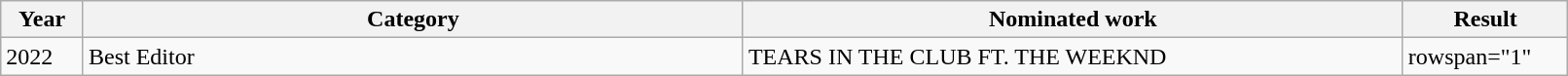<table class="wikitable" style="width:85%;">
<tr>
<th width="5%">Year</th>
<th style="width:40%;">Category</th>
<th style="width:40%;">Nominated work</th>
<th style="width:10%;">Result</th>
</tr>
<tr>
<td>2022</td>
<td>Best Editor</td>
<td>TEARS IN THE CLUB FT. THE WEEKND</td>
<td>rowspan="1" </td>
</tr>
</table>
